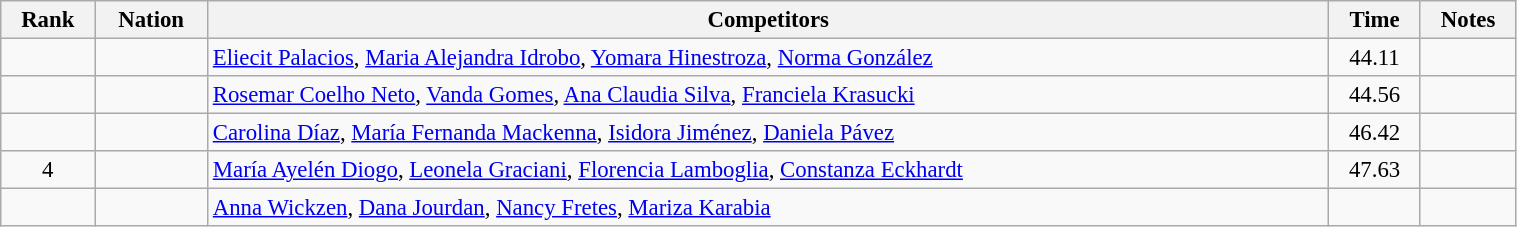<table class="wikitable sortable" width=80% style="text-align:center; font-size:95%">
<tr>
<th>Rank</th>
<th>Nation</th>
<th>Competitors</th>
<th>Time</th>
<th>Notes</th>
</tr>
<tr>
<td></td>
<td align=left></td>
<td align=left><a href='#'>Eliecit Palacios</a>, <a href='#'>Maria Alejandra Idrobo</a>, <a href='#'>Yomara Hinestroza</a>, <a href='#'>Norma González</a></td>
<td>44.11</td>
<td></td>
</tr>
<tr>
<td></td>
<td align=left></td>
<td align=left><a href='#'>Rosemar Coelho Neto</a>, <a href='#'>Vanda Gomes</a>, <a href='#'>Ana Claudia Silva</a>, <a href='#'>Franciela Krasucki</a></td>
<td>44.56</td>
<td></td>
</tr>
<tr>
<td></td>
<td align=left></td>
<td align=left><a href='#'>Carolina Díaz</a>, <a href='#'>María Fernanda Mackenna</a>, <a href='#'>Isidora Jiménez</a>, <a href='#'>Daniela Pávez</a></td>
<td>46.42</td>
<td></td>
</tr>
<tr>
<td>4</td>
<td align=left></td>
<td align=left><a href='#'>María Ayelén Diogo</a>, <a href='#'>Leonela Graciani</a>, <a href='#'>Florencia Lamboglia</a>, <a href='#'>Constanza Eckhardt</a></td>
<td>47.63</td>
<td></td>
</tr>
<tr>
<td></td>
<td align=left></td>
<td align=left><a href='#'>Anna Wickzen</a>, <a href='#'>Dana Jourdan</a>, <a href='#'>Nancy Fretes</a>, <a href='#'>Mariza Karabia</a></td>
<td></td>
<td></td>
</tr>
</table>
